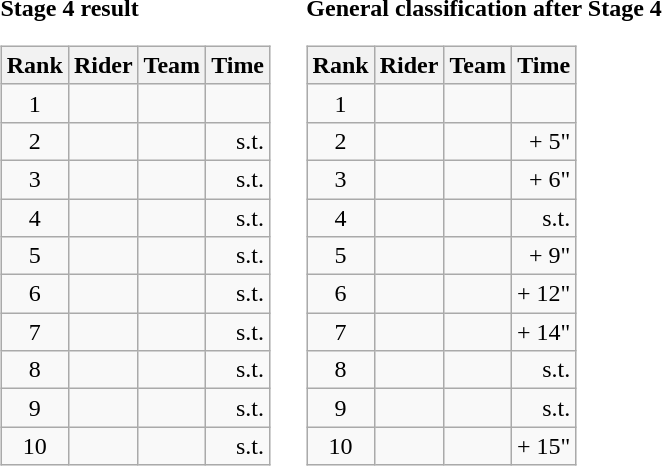<table>
<tr>
<td><strong>Stage 4 result</strong><br><table class="wikitable">
<tr>
<th scope="col">Rank</th>
<th scope="col">Rider</th>
<th scope="col">Team</th>
<th scope="col">Time</th>
</tr>
<tr>
<td style="text-align:center;">1</td>
<td></td>
<td></td>
<td style="text-align:right;"></td>
</tr>
<tr>
<td style="text-align:center;">2</td>
<td></td>
<td></td>
<td style="text-align:right;">s.t.</td>
</tr>
<tr>
<td style="text-align:center;">3</td>
<td></td>
<td></td>
<td style="text-align:right;">s.t.</td>
</tr>
<tr>
<td style="text-align:center;">4</td>
<td></td>
<td></td>
<td style="text-align:right;">s.t.</td>
</tr>
<tr>
<td style="text-align:center;">5</td>
<td></td>
<td></td>
<td style="text-align:right;">s.t.</td>
</tr>
<tr>
<td style="text-align:center;">6</td>
<td></td>
<td></td>
<td style="text-align:right;">s.t.</td>
</tr>
<tr>
<td style="text-align:center;">7</td>
<td></td>
<td></td>
<td style="text-align:right;">s.t.</td>
</tr>
<tr>
<td style="text-align:center;">8</td>
<td></td>
<td></td>
<td style="text-align:right;">s.t.</td>
</tr>
<tr>
<td style="text-align:center;">9</td>
<td></td>
<td></td>
<td style="text-align:right;">s.t.</td>
</tr>
<tr>
<td style="text-align:center;">10</td>
<td></td>
<td></td>
<td style="text-align:right;">s.t.</td>
</tr>
</table>
</td>
<td></td>
<td><strong>General classification after Stage 4</strong><br><table class="wikitable">
<tr>
<th scope="col">Rank</th>
<th scope="col">Rider</th>
<th scope="col">Team</th>
<th scope="col">Time</th>
</tr>
<tr>
<td style="text-align:center;">1</td>
<td></td>
<td></td>
<td style="text-align:right;"></td>
</tr>
<tr>
<td style="text-align:center;">2</td>
<td></td>
<td></td>
<td style="text-align:right;">+ 5"</td>
</tr>
<tr>
<td style="text-align:center;">3</td>
<td></td>
<td></td>
<td style="text-align:right;">+ 6"</td>
</tr>
<tr>
<td style="text-align:center;">4</td>
<td></td>
<td></td>
<td style="text-align:right;">s.t.</td>
</tr>
<tr>
<td style="text-align:center;">5</td>
<td></td>
<td></td>
<td style="text-align:right;">+ 9"</td>
</tr>
<tr>
<td style="text-align:center;">6</td>
<td></td>
<td></td>
<td style="text-align:right;">+ 12"</td>
</tr>
<tr>
<td style="text-align:center;">7</td>
<td></td>
<td></td>
<td style="text-align:right;">+ 14"</td>
</tr>
<tr>
<td style="text-align:center;">8</td>
<td></td>
<td></td>
<td style="text-align:right;">s.t.</td>
</tr>
<tr>
<td style="text-align:center;">9</td>
<td></td>
<td></td>
<td style="text-align:right;">s.t.</td>
</tr>
<tr>
<td style="text-align:center;">10</td>
<td></td>
<td></td>
<td style="text-align:right;">+ 15"</td>
</tr>
</table>
</td>
</tr>
</table>
